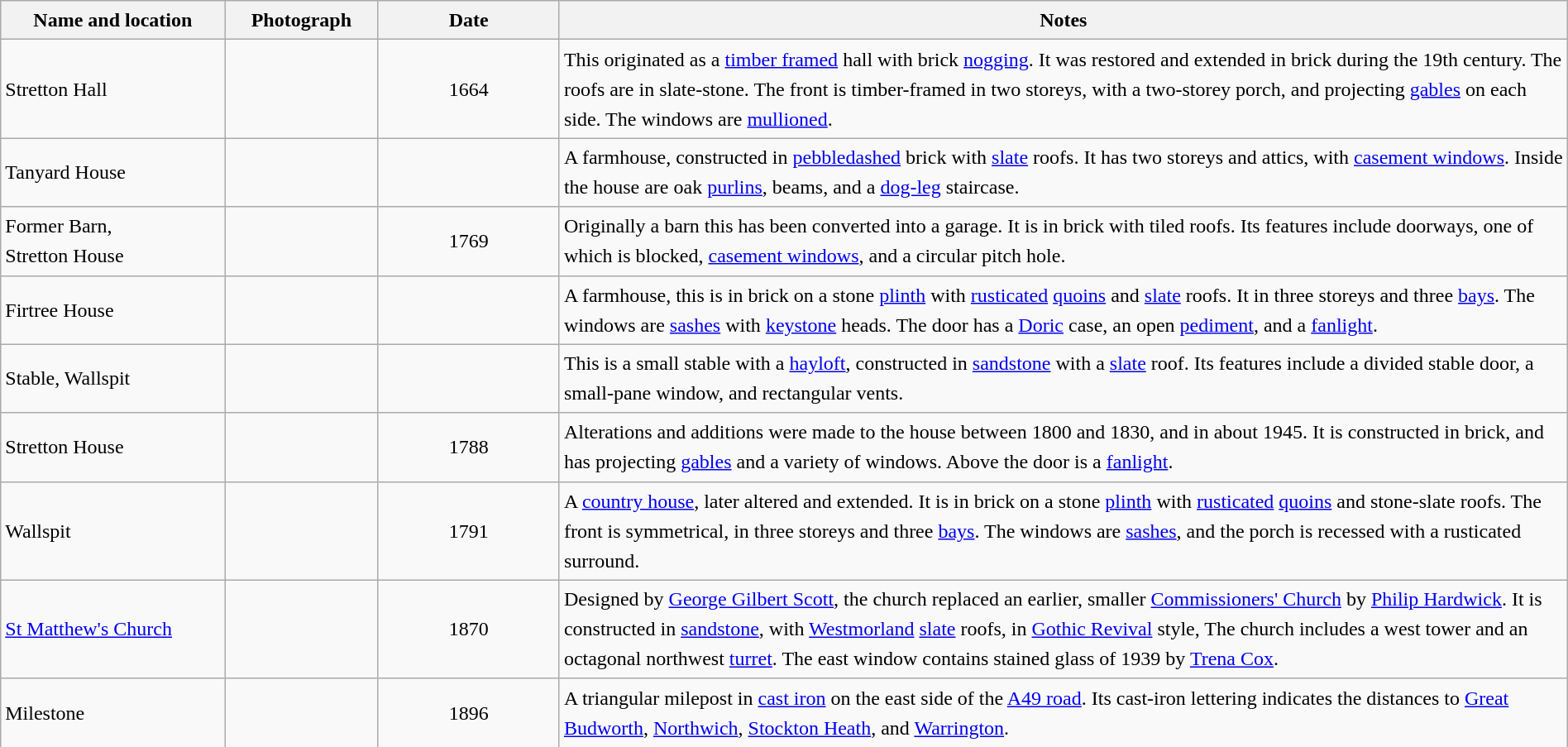<table class="wikitable sortable plainrowheaders" style="width:100%;border:0px;text-align:left;line-height:150%;">
<tr>
<th scope="col"  style="width:150px">Name and location</th>
<th scope="col"  style="width:100px" class="unsortable">Photograph</th>
<th scope="col"  style="width:120px">Date</th>
<th scope="col"  style="width:700px" class="unsortable">Notes</th>
</tr>
<tr>
<td>Stretton Hall<br><small></small></td>
<td></td>
<td align="center">1664</td>
<td>This originated as a <a href='#'>timber framed</a> hall with brick <a href='#'>nogging</a>.  It was restored and extended in brick during the 19th century.  The roofs are in slate-stone.  The front is timber-framed in two storeys, with a two-storey porch, and projecting <a href='#'>gables</a> on each side.  The windows are <a href='#'>mullioned</a>.</td>
</tr>
<tr>
<td>Tanyard House<br><small></small></td>
<td></td>
<td align="center"></td>
<td>A farmhouse, constructed in <a href='#'>pebbledashed</a> brick with <a href='#'>slate</a> roofs.  It has two storeys and attics, with <a href='#'>casement windows</a>.  Inside the house are oak <a href='#'>purlins</a>, beams, and a <a href='#'>dog-leg</a> staircase.</td>
</tr>
<tr>
<td>Former Barn,<br>Stretton House<br><small></small></td>
<td></td>
<td align="center">1769</td>
<td>Originally a barn this has been converted into a garage.  It is in brick with tiled roofs.  Its features include doorways, one of which is blocked, <a href='#'>casement windows</a>, and a circular pitch hole.</td>
</tr>
<tr>
<td>Firtree House<br><small></small></td>
<td></td>
<td align="center"></td>
<td>A farmhouse, this is in brick on a stone <a href='#'>plinth</a> with <a href='#'>rusticated</a> <a href='#'>quoins</a> and <a href='#'>slate</a> roofs.  It in three storeys and three <a href='#'>bays</a>.  The windows are <a href='#'>sashes</a> with <a href='#'>keystone</a> heads.  The door has a <a href='#'>Doric</a> case, an open <a href='#'>pediment</a>, and a <a href='#'>fanlight</a>.</td>
</tr>
<tr>
<td>Stable, Wallspit<br><small></small></td>
<td></td>
<td align="center"></td>
<td>This is a small stable with a <a href='#'>hayloft</a>, constructed in <a href='#'>sandstone</a> with a <a href='#'>slate</a> roof. Its features include a divided stable door, a small-pane window, and rectangular vents.</td>
</tr>
<tr>
<td>Stretton House<br><small></small></td>
<td></td>
<td align="center">1788</td>
<td>Alterations and additions were made to the house between 1800 and 1830, and in about 1945.  It is constructed in brick, and has projecting <a href='#'>gables</a> and a variety of windows.  Above the door is a <a href='#'>fanlight</a>.</td>
</tr>
<tr>
<td>Wallspit<br><small></small></td>
<td></td>
<td align="center">1791</td>
<td>A <a href='#'>country house</a>, later altered and extended.  It is in brick on a stone <a href='#'>plinth</a> with <a href='#'>rusticated</a> <a href='#'>quoins</a> and stone-slate roofs.  The front is symmetrical, in three storeys and three <a href='#'>bays</a>.  The windows are <a href='#'>sashes</a>, and the porch is recessed with a rusticated surround.</td>
</tr>
<tr>
<td><a href='#'>St Matthew's Church</a><br><small></small></td>
<td></td>
<td align="center">1870</td>
<td>Designed by <a href='#'>George Gilbert Scott</a>, the church replaced an earlier, smaller <a href='#'>Commissioners' Church</a> by <a href='#'>Philip Hardwick</a>.  It is constructed in <a href='#'>sandstone</a>, with <a href='#'>Westmorland</a> <a href='#'>slate</a> roofs, in <a href='#'>Gothic Revival</a> style,  The church includes a west tower and an octagonal northwest <a href='#'>turret</a>.  The east window contains stained glass of 1939 by <a href='#'>Trena Cox</a>.</td>
</tr>
<tr>
<td>Milestone<br><small></small></td>
<td></td>
<td align="center">1896</td>
<td>A triangular milepost in <a href='#'>cast iron</a> on the east side of the <a href='#'>A49 road</a>.  Its cast-iron lettering indicates the distances to <a href='#'>Great Budworth</a>, <a href='#'>Northwich</a>, <a href='#'>Stockton Heath</a>, and <a href='#'>Warrington</a>.</td>
</tr>
<tr>
</tr>
</table>
